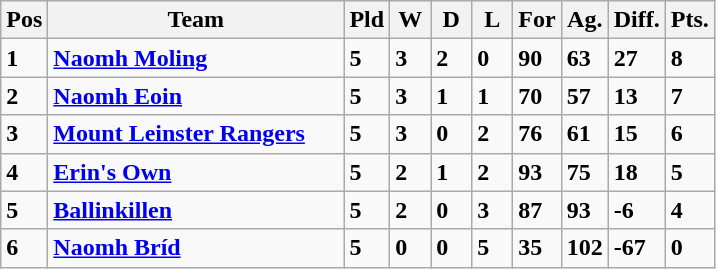<table class="wikitable" style="text-align: centre;">
<tr>
<th width=20>Pos</th>
<th width=190>Team</th>
<th width=20>Pld</th>
<th width=20>W</th>
<th width=20>D</th>
<th width=20>L</th>
<th width=20>For</th>
<th width=20>Ag.</th>
<th width=20>Diff.</th>
<th width=20>Pts.</th>
</tr>
<tr>
<td><strong>1</strong></td>
<td align=left><strong> <a href='#'>Naomh Moling</a> </strong></td>
<td><strong>5</strong></td>
<td><strong>3</strong></td>
<td><strong>2</strong></td>
<td><strong>0</strong></td>
<td><strong>90</strong></td>
<td><strong>63</strong></td>
<td><strong>27</strong></td>
<td><strong>8</strong></td>
</tr>
<tr>
<td><strong>2</strong></td>
<td align=left><strong> <a href='#'>Naomh Eoin</a> </strong></td>
<td><strong>5</strong></td>
<td><strong>3</strong></td>
<td><strong>1</strong></td>
<td><strong>1</strong></td>
<td><strong>70</strong></td>
<td><strong>57</strong></td>
<td><strong>13</strong></td>
<td><strong>7</strong></td>
</tr>
<tr>
<td><strong>3</strong></td>
<td align=left><strong> <a href='#'>Mount Leinster Rangers</a> </strong></td>
<td><strong>5</strong></td>
<td><strong>3</strong></td>
<td><strong>0</strong></td>
<td><strong>2</strong></td>
<td><strong>76</strong></td>
<td><strong>61</strong></td>
<td><strong>15</strong></td>
<td><strong>6</strong></td>
</tr>
<tr>
<td><strong>4</strong></td>
<td align=left><strong> <a href='#'>Erin's Own</a> </strong></td>
<td><strong>5</strong></td>
<td><strong>2</strong></td>
<td><strong>1</strong></td>
<td><strong>2</strong></td>
<td><strong>93</strong></td>
<td><strong>75</strong></td>
<td><strong>18</strong></td>
<td><strong>5</strong></td>
</tr>
<tr>
<td><strong>5</strong></td>
<td align=left><strong> <a href='#'>Ballinkillen</a> </strong></td>
<td><strong>5</strong></td>
<td><strong>2</strong></td>
<td><strong>0</strong></td>
<td><strong>3</strong></td>
<td><strong>87</strong></td>
<td><strong>93</strong></td>
<td><strong>-6</strong></td>
<td><strong>4</strong></td>
</tr>
<tr>
<td><strong>6</strong></td>
<td align=left><strong> <a href='#'>Naomh Bríd</a> </strong></td>
<td><strong>5</strong></td>
<td><strong>0</strong></td>
<td><strong>0</strong></td>
<td><strong>5</strong></td>
<td><strong>35</strong></td>
<td><strong>102</strong></td>
<td><strong>-67</strong></td>
<td><strong>0</strong></td>
</tr>
</table>
